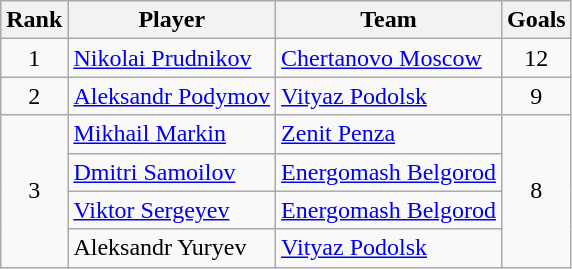<table class="wikitable">
<tr>
<th>Rank</th>
<th>Player</th>
<th>Team</th>
<th>Goals</th>
</tr>
<tr>
<td style="text-align:center;" rowspan="1">1</td>
<td> <a href='#'>Nikolai Prudnikov</a></td>
<td><a href='#'>Chertanovo Moscow</a></td>
<td style="text-align:center;" rowspan="1">12</td>
</tr>
<tr>
<td style="text-align:center;" rowspan="1">2</td>
<td> <a href='#'>Aleksandr Podymov</a></td>
<td><a href='#'>Vityaz Podolsk</a></td>
<td style="text-align:center;" rowspan="1">9</td>
</tr>
<tr>
<td style="text-align:center;" rowspan="4">3</td>
<td> <a href='#'>Mikhail Markin</a></td>
<td><a href='#'>Zenit Penza</a></td>
<td style="text-align:center;" rowspan="4">8</td>
</tr>
<tr>
<td> <a href='#'>Dmitri Samoilov</a></td>
<td><a href='#'>Energomash Belgorod</a></td>
</tr>
<tr>
<td> <a href='#'>Viktor Sergeyev</a></td>
<td><a href='#'>Energomash Belgorod</a></td>
</tr>
<tr>
<td> Aleksandr Yuryev</td>
<td><a href='#'>Vityaz Podolsk</a></td>
</tr>
</table>
